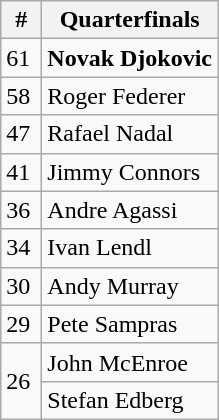<table class="wikitable" style="display:inline-table;">
<tr>
<th width=20>#</th>
<th>Quarterfinals</th>
</tr>
<tr>
<td>61</td>
<td> <strong>Novak Djokovic</strong></td>
</tr>
<tr>
<td>58</td>
<td> Roger Federer</td>
</tr>
<tr>
<td>47</td>
<td> Rafael Nadal</td>
</tr>
<tr>
<td>41</td>
<td> Jimmy Connors</td>
</tr>
<tr>
<td>36</td>
<td> Andre Agassi</td>
</tr>
<tr>
<td>34</td>
<td> Ivan Lendl</td>
</tr>
<tr>
<td>30</td>
<td> Andy Murray</td>
</tr>
<tr>
<td>29</td>
<td> Pete Sampras</td>
</tr>
<tr>
<td rowspan="2">26</td>
<td> John McEnroe</td>
</tr>
<tr>
<td> Stefan Edberg</td>
</tr>
</table>
